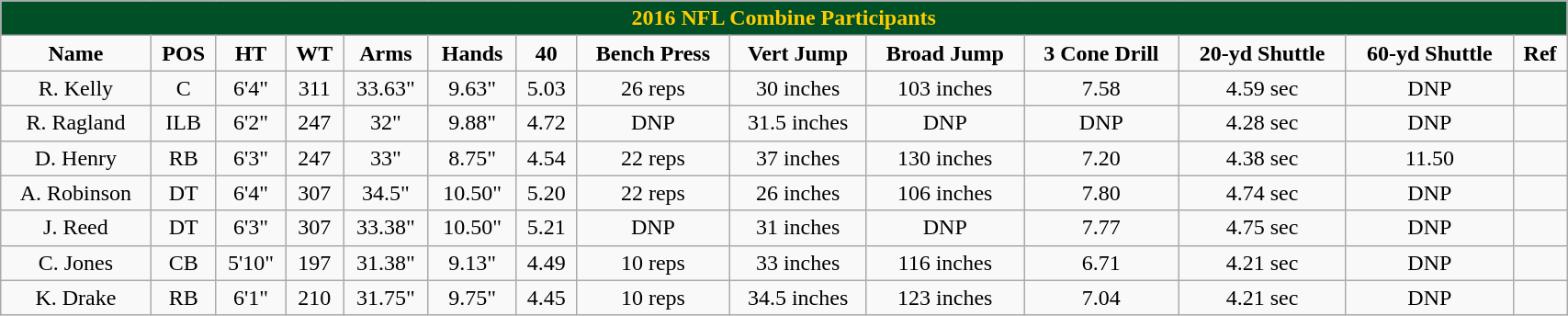<table class="wikitable sortable" style="width:90%; text-align:center;">
<tr style="font-weight:bold; background:#004f27; color:#fc0;">
<td colspan="14">2016 NFL Combine Participants</td>
</tr>
<tr style="font-weight:bold;">
<td>Name</td>
<td>POS</td>
<td>HT</td>
<td>WT</td>
<td>Arms</td>
<td>Hands</td>
<td>40</td>
<td>Bench Press</td>
<td>Vert Jump</td>
<td>Broad Jump</td>
<td>3 Cone Drill</td>
<td>20-yd Shuttle</td>
<td>60-yd Shuttle</td>
<td>Ref</td>
</tr>
<tr>
<td>R. Kelly</td>
<td>C</td>
<td>6'4"</td>
<td>311</td>
<td>33.63"</td>
<td>9.63"</td>
<td>5.03</td>
<td>26 reps</td>
<td>30 inches</td>
<td>103 inches</td>
<td>7.58</td>
<td>4.59 sec</td>
<td>DNP</td>
<td></td>
</tr>
<tr>
<td>R. Ragland</td>
<td>ILB</td>
<td>6'2"</td>
<td>247</td>
<td>32"</td>
<td>9.88"</td>
<td>4.72</td>
<td>DNP</td>
<td>31.5 inches</td>
<td>DNP</td>
<td>DNP</td>
<td>4.28 sec</td>
<td>DNP</td>
<td></td>
</tr>
<tr>
<td>D. Henry</td>
<td>RB</td>
<td>6'3"</td>
<td>247</td>
<td>33"</td>
<td>8.75"</td>
<td>4.54</td>
<td>22 reps</td>
<td>37 inches</td>
<td>130 inches</td>
<td>7.20</td>
<td>4.38 sec</td>
<td>11.50</td>
<td></td>
</tr>
<tr>
<td>A. Robinson</td>
<td>DT</td>
<td>6'4"</td>
<td>307</td>
<td>34.5"</td>
<td>10.50"</td>
<td>5.20</td>
<td>22 reps</td>
<td>26 inches</td>
<td>106 inches</td>
<td>7.80</td>
<td>4.74 sec</td>
<td>DNP</td>
<td></td>
</tr>
<tr>
<td>J. Reed</td>
<td>DT</td>
<td>6'3"</td>
<td>307</td>
<td>33.38"</td>
<td>10.50"</td>
<td>5.21</td>
<td>DNP</td>
<td>31 inches</td>
<td>DNP</td>
<td>7.77</td>
<td>4.75 sec</td>
<td>DNP</td>
<td></td>
</tr>
<tr>
<td>C. Jones</td>
<td>CB</td>
<td>5'10"</td>
<td>197</td>
<td>31.38"</td>
<td>9.13"</td>
<td>4.49</td>
<td>10 reps</td>
<td>33 inches</td>
<td>116 inches</td>
<td>6.71</td>
<td>4.21 sec</td>
<td>DNP</td>
<td></td>
</tr>
<tr>
<td>K. Drake</td>
<td>RB</td>
<td>6'1"</td>
<td>210</td>
<td>31.75"</td>
<td>9.75"</td>
<td>4.45</td>
<td>10 reps</td>
<td>34.5 inches</td>
<td>123 inches</td>
<td>7.04</td>
<td>4.21 sec</td>
<td>DNP</td>
<td></td>
</tr>
</table>
